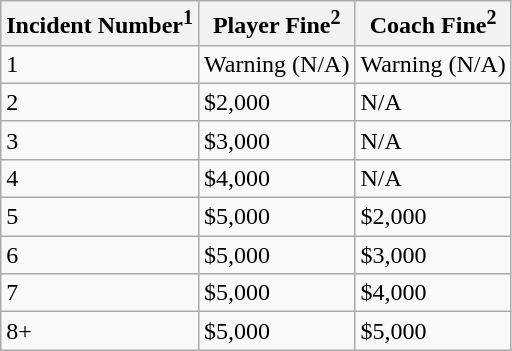<table class="wikitable sortable" style="border:0;">
<tr>
<th>Incident Number<sup>1</sup></th>
<th>Player Fine<sup>2</sup></th>
<th>Coach Fine<sup>2</sup></th>
</tr>
<tr>
<td>1</td>
<td>Warning (N/A)</td>
<td>Warning (N/A)</td>
</tr>
<tr>
<td>2</td>
<td>$2,000</td>
<td>N/A</td>
</tr>
<tr>
<td>3</td>
<td>$3,000</td>
<td>N/A</td>
</tr>
<tr>
<td>4</td>
<td>$4,000</td>
<td>N/A</td>
</tr>
<tr>
<td>5</td>
<td>$5,000</td>
<td>$2,000</td>
</tr>
<tr>
<td>6</td>
<td>$5,000</td>
<td>$3,000</td>
</tr>
<tr>
<td>7</td>
<td>$5,000</td>
<td>$4,000</td>
</tr>
<tr>
<td>8+</td>
<td>$5,000</td>
<td>$5,000</td>
</tr>
</table>
